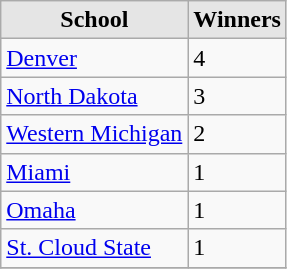<table class="wikitable">
<tr>
<th style="background:#e5e5e5;">School</th>
<th style="background:#e5e5e5;">Winners</th>
</tr>
<tr>
<td><a href='#'>Denver</a></td>
<td>4</td>
</tr>
<tr>
<td><a href='#'>North Dakota</a></td>
<td>3</td>
</tr>
<tr>
<td><a href='#'>Western Michigan</a></td>
<td>2</td>
</tr>
<tr>
<td><a href='#'>Miami</a></td>
<td>1</td>
</tr>
<tr>
<td><a href='#'>Omaha</a></td>
<td>1</td>
</tr>
<tr>
<td><a href='#'>St. Cloud State</a></td>
<td>1</td>
</tr>
<tr>
</tr>
</table>
